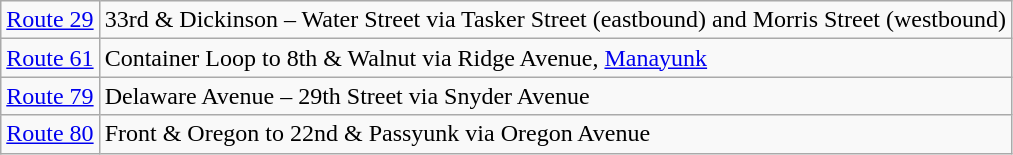<table class="wikitable">
<tr>
<td><a href='#'>Route 29</a></td>
<td>33rd & Dickinson – Water Street via Tasker Street (eastbound) and Morris Street (westbound)</td>
</tr>
<tr>
<td><a href='#'>Route 61</a></td>
<td>Container Loop to 8th & Walnut via Ridge Avenue, <a href='#'>Manayunk</a></td>
</tr>
<tr>
<td><a href='#'>Route 79</a></td>
<td>Delaware Avenue – 29th Street via Snyder Avenue</td>
</tr>
<tr>
<td><a href='#'>Route 80</a></td>
<td>Front & Oregon to 22nd & Passyunk via Oregon Avenue</td>
</tr>
</table>
